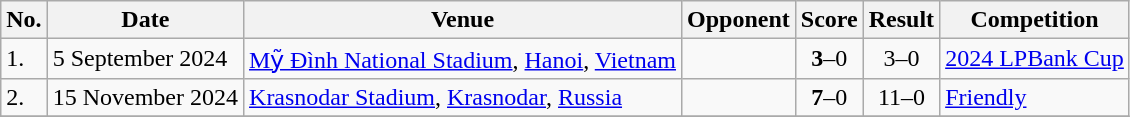<table class="wikitable">
<tr>
<th>No.</th>
<th>Date</th>
<th>Venue</th>
<th>Opponent</th>
<th>Score</th>
<th>Result</th>
<th>Competition</th>
</tr>
<tr>
<td>1.</td>
<td>5 September 2024</td>
<td><a href='#'>Mỹ Đình National Stadium</a>, <a href='#'>Hanoi</a>, <a href='#'>Vietnam</a></td>
<td></td>
<td align=center><strong>3</strong>–0</td>
<td align=center>3–0</td>
<td><a href='#'>2024 LPBank Cup</a></td>
</tr>
<tr>
<td>2.</td>
<td>15 November 2024</td>
<td><a href='#'>Krasnodar Stadium</a>, <a href='#'>Krasnodar</a>, <a href='#'>Russia</a></td>
<td></td>
<td align=center><strong>7</strong>–0</td>
<td align=center>11–0</td>
<td><a href='#'>Friendly</a></td>
</tr>
<tr>
</tr>
</table>
